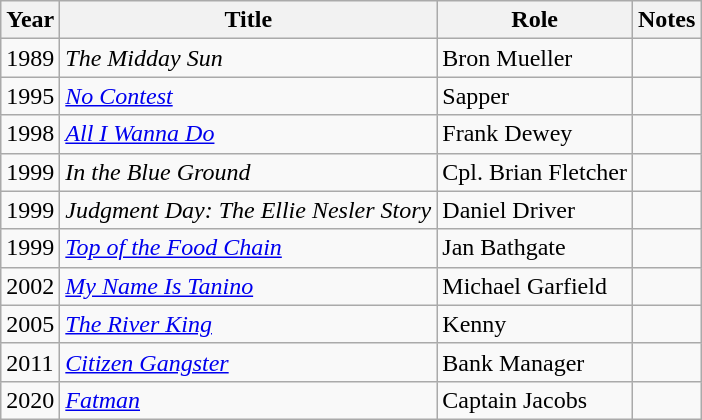<table class="wikitable sortable">
<tr>
<th>Year</th>
<th>Title</th>
<th>Role</th>
<th class="unsortable">Notes</th>
</tr>
<tr>
<td>1989</td>
<td data-sort-value="Midday Sun, The"><em>The Midday Sun</em></td>
<td>Bron Mueller</td>
<td></td>
</tr>
<tr>
<td>1995</td>
<td><em><a href='#'>No Contest</a></em></td>
<td>Sapper</td>
<td></td>
</tr>
<tr>
<td>1998</td>
<td><em><a href='#'>All I Wanna Do</a></em></td>
<td>Frank Dewey</td>
<td></td>
</tr>
<tr>
<td>1999</td>
<td><em>In the Blue Ground</em></td>
<td>Cpl. Brian Fletcher</td>
<td></td>
</tr>
<tr>
<td>1999</td>
<td><em>Judgment Day: The Ellie Nesler Story</em></td>
<td>Daniel Driver</td>
<td></td>
</tr>
<tr>
<td>1999</td>
<td><em><a href='#'>Top of the Food Chain</a></em></td>
<td>Jan Bathgate</td>
<td></td>
</tr>
<tr>
<td>2002</td>
<td><em><a href='#'>My Name Is Tanino</a></em></td>
<td>Michael Garfield</td>
<td></td>
</tr>
<tr>
<td>2005</td>
<td data-sort-value="River King, The"><em><a href='#'>The River King</a></em></td>
<td>Kenny</td>
<td></td>
</tr>
<tr>
<td>2011</td>
<td><em><a href='#'>Citizen Gangster</a></em></td>
<td>Bank Manager</td>
<td></td>
</tr>
<tr>
<td>2020</td>
<td><em><a href='#'>Fatman</a></em></td>
<td>Captain Jacobs</td>
<td></td>
</tr>
</table>
